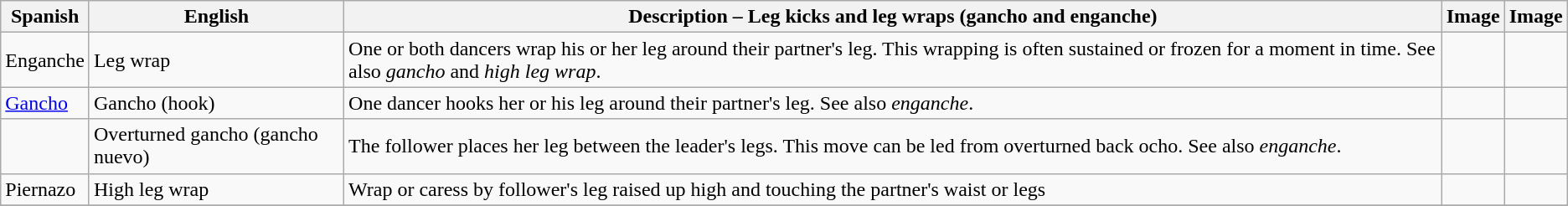<table class="wikitable sortable">
<tr>
<th>Spanish</th>
<th>English</th>
<th>Description – Leg kicks and leg wraps (gancho and enganche)</th>
<th class="unsortable">Image</th>
<th class="unsortable">Image</th>
</tr>
<tr>
<td>Enganche</td>
<td>Leg wrap</td>
<td>One or both dancers wrap his or her leg around their partner's leg. This wrapping is often sustained or frozen for a moment in time. See also <em>gancho</em> and <em>high leg wrap</em>.</td>
<td></td>
<td></td>
</tr>
<tr>
<td><a href='#'>Gancho</a></td>
<td>Gancho (hook)</td>
<td>One dancer hooks her or his leg around their partner's leg. See also <em>enganche</em>.</td>
<td></td>
<td></td>
</tr>
<tr>
<td></td>
<td>Overturned gancho (gancho nuevo)</td>
<td>The follower places her leg between the leader's legs. This move can be led from overturned back ocho. See also <em>enganche</em>.</td>
<td></td>
<td></td>
</tr>
<tr>
<td>Piernazo</td>
<td>High leg wrap</td>
<td>Wrap or caress by follower's leg raised up high and touching the partner's waist or legs</td>
<td></td>
<td></td>
</tr>
<tr>
</tr>
</table>
